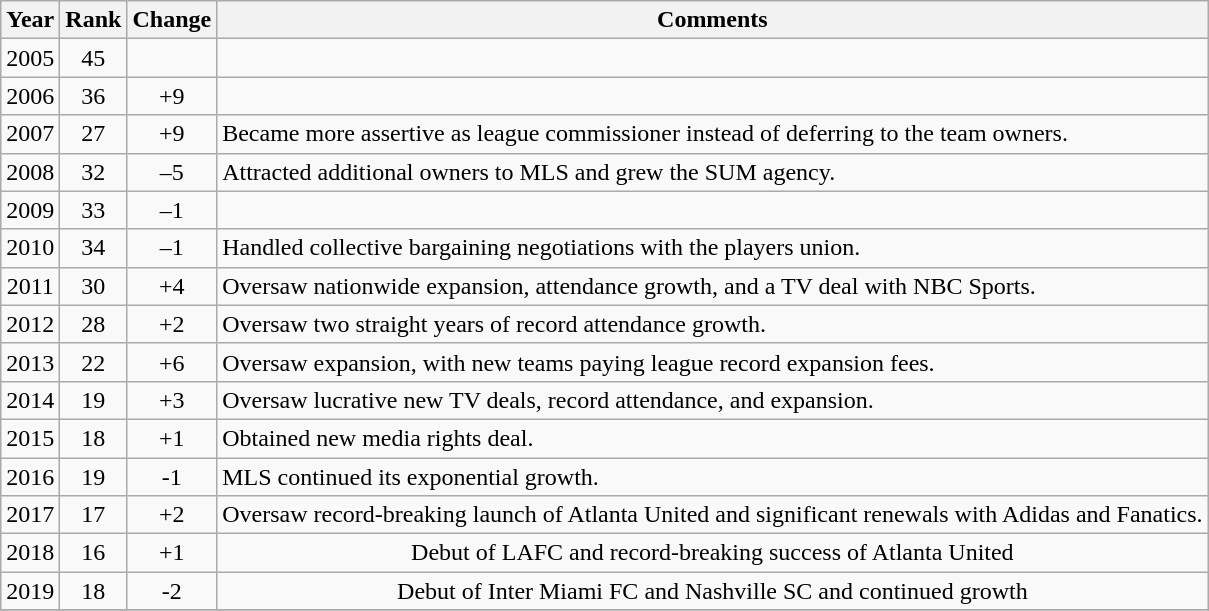<table class="wikitable sortable" style="text-align: center;">
<tr>
<th>Year</th>
<th>Rank</th>
<th>Change</th>
<th>Comments</th>
</tr>
<tr>
<td>2005</td>
<td>45</td>
<td></td>
<td align=left></td>
</tr>
<tr>
<td>2006</td>
<td>36</td>
<td> +9</td>
<td align=left></td>
</tr>
<tr>
<td>2007</td>
<td>27</td>
<td> +9</td>
<td align=left>Became more assertive as league commissioner instead of deferring to the team owners.</td>
</tr>
<tr>
<td>2008</td>
<td>32</td>
<td> –5</td>
<td align=left>Attracted additional owners to MLS and grew the SUM agency.</td>
</tr>
<tr>
<td>2009</td>
<td>33</td>
<td> –1</td>
<td></td>
</tr>
<tr>
<td>2010</td>
<td>34</td>
<td> –1</td>
<td align=left>Handled collective bargaining negotiations with the players union.</td>
</tr>
<tr>
<td>2011</td>
<td>30</td>
<td> +4</td>
<td align=left>Oversaw nationwide expansion, attendance growth, and a TV deal with NBC Sports.</td>
</tr>
<tr>
<td>2012</td>
<td>28</td>
<td> +2</td>
<td align=left>Oversaw two straight years of record attendance growth.</td>
</tr>
<tr>
<td>2013</td>
<td>22</td>
<td> +6</td>
<td align=left>Oversaw expansion, with new teams paying league record expansion fees.</td>
</tr>
<tr>
<td>2014</td>
<td>19</td>
<td> +3</td>
<td align=left>Oversaw lucrative new TV deals, record attendance, and expansion.</td>
</tr>
<tr>
<td>2015</td>
<td>18</td>
<td> +1</td>
<td align=left>Obtained new media rights deal.</td>
</tr>
<tr>
<td>2016</td>
<td>19</td>
<td> -1</td>
<td align=left>MLS continued its exponential growth.</td>
</tr>
<tr>
<td>2017</td>
<td>17</td>
<td> +2</td>
<td align=left>Oversaw record-breaking launch of Atlanta United and significant renewals with Adidas and Fanatics.</td>
</tr>
<tr>
<td>2018</td>
<td>16</td>
<td> +1</td>
<td>Debut of LAFC and record-breaking success of Atlanta United</td>
</tr>
<tr>
<td>2019</td>
<td>18</td>
<td> -2</td>
<td>Debut of Inter Miami FC and Nashville SC and continued growth</td>
</tr>
<tr>
</tr>
</table>
